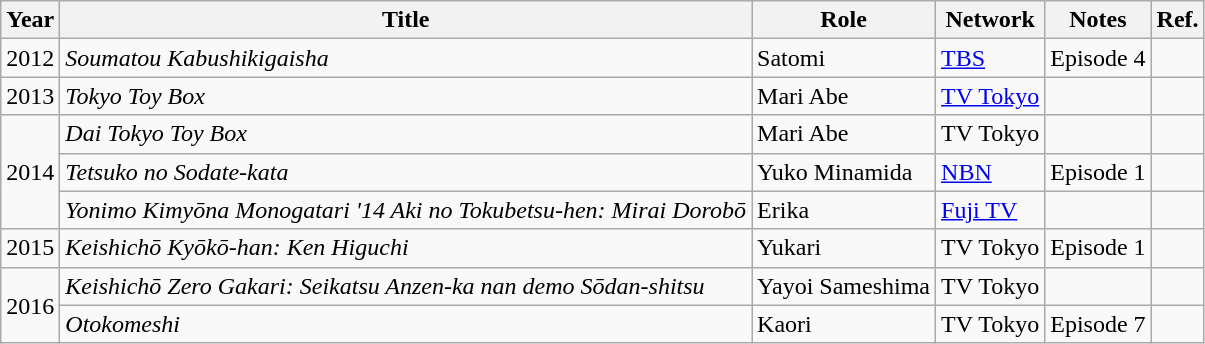<table class="wikitable">
<tr>
<th>Year</th>
<th>Title</th>
<th>Role</th>
<th>Network</th>
<th>Notes</th>
<th>Ref.</th>
</tr>
<tr>
<td>2012</td>
<td><em>Soumatou Kabushikigaisha</em></td>
<td>Satomi</td>
<td><a href='#'>TBS</a></td>
<td>Episode 4</td>
<td></td>
</tr>
<tr>
<td>2013</td>
<td><em>Tokyo Toy Box</em></td>
<td>Mari Abe</td>
<td><a href='#'>TV Tokyo</a></td>
<td></td>
<td></td>
</tr>
<tr>
<td rowspan="3">2014</td>
<td><em>Dai Tokyo Toy Box</em></td>
<td>Mari Abe</td>
<td>TV Tokyo</td>
<td></td>
<td></td>
</tr>
<tr>
<td><em>Tetsuko no Sodate-kata</em></td>
<td>Yuko Minamida</td>
<td><a href='#'>NBN</a></td>
<td>Episode 1</td>
<td></td>
</tr>
<tr>
<td><em>Yonimo Kimyōna Monogatari '14 Aki no Tokubetsu-hen: Mirai Dorobō</em></td>
<td>Erika</td>
<td><a href='#'>Fuji TV</a></td>
<td></td>
<td></td>
</tr>
<tr>
<td>2015</td>
<td><em>Keishichō Kyōkō-han: Ken Higuchi</em></td>
<td>Yukari</td>
<td>TV Tokyo</td>
<td>Episode 1</td>
<td></td>
</tr>
<tr>
<td rowspan="2">2016</td>
<td><em>Keishichō Zero Gakari: Seikatsu Anzen-ka nan demo Sōdan-shitsu</em></td>
<td>Yayoi Sameshima</td>
<td>TV Tokyo</td>
<td></td>
<td></td>
</tr>
<tr>
<td><em>Otokomeshi</em></td>
<td>Kaori</td>
<td>TV Tokyo</td>
<td>Episode 7</td>
<td></td>
</tr>
</table>
